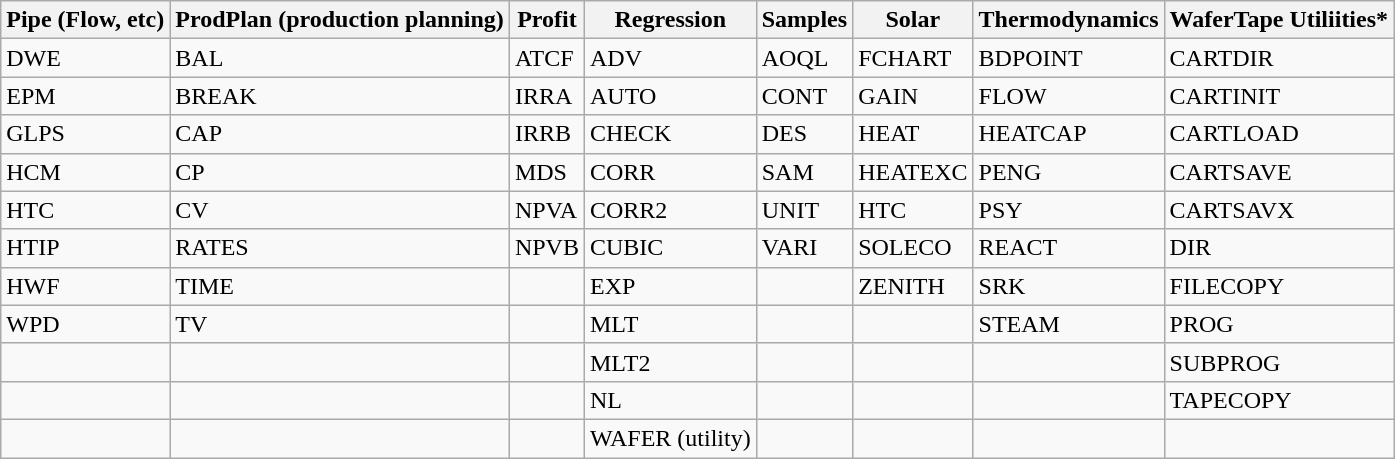<table class="wikitable">
<tr>
<th>Pipe (Flow, etc)</th>
<th>ProdPlan (production planning)</th>
<th>Profit</th>
<th>Regression</th>
<th>Samples</th>
<th>Solar</th>
<th>Thermodynamics</th>
<th>WaferTape Utiliities*</th>
</tr>
<tr>
<td>DWE</td>
<td>BAL</td>
<td>ATCF</td>
<td>ADV</td>
<td>AOQL</td>
<td>FCHART</td>
<td>BDPOINT</td>
<td>CARTDIR</td>
</tr>
<tr>
<td>EPM</td>
<td>BREAK</td>
<td>IRRA</td>
<td>AUTO</td>
<td>CONT</td>
<td>GAIN</td>
<td>FLOW</td>
<td>CARTINIT</td>
</tr>
<tr>
<td>GLPS</td>
<td>CAP</td>
<td>IRRB</td>
<td>CHECK</td>
<td>DES</td>
<td>HEAT</td>
<td>HEATCAP</td>
<td>CARTLOAD</td>
</tr>
<tr>
<td>HCM</td>
<td>CP</td>
<td>MDS</td>
<td>CORR</td>
<td>SAM</td>
<td>HEATEXC</td>
<td>PENG</td>
<td>CARTSAVE</td>
</tr>
<tr>
<td>HTC</td>
<td>CV</td>
<td>NPVA</td>
<td>CORR2</td>
<td>UNIT</td>
<td>HTC</td>
<td>PSY</td>
<td>CARTSAVX</td>
</tr>
<tr>
<td>HTIP</td>
<td>RATES</td>
<td>NPVB</td>
<td>CUBIC</td>
<td>VARI</td>
<td>SOLECO</td>
<td>REACT</td>
<td>DIR</td>
</tr>
<tr>
<td>HWF</td>
<td>TIME</td>
<td></td>
<td>EXP</td>
<td></td>
<td>ZENITH</td>
<td>SRK</td>
<td>FILECOPY</td>
</tr>
<tr>
<td>WPD</td>
<td>TV</td>
<td></td>
<td>MLT</td>
<td></td>
<td></td>
<td>STEAM</td>
<td>PROG</td>
</tr>
<tr>
<td></td>
<td></td>
<td></td>
<td>MLT2</td>
<td></td>
<td></td>
<td></td>
<td>SUBPROG</td>
</tr>
<tr>
<td></td>
<td></td>
<td></td>
<td>NL</td>
<td></td>
<td></td>
<td></td>
<td>TAPECOPY</td>
</tr>
<tr>
<td></td>
<td></td>
<td></td>
<td>WAFER (utility)</td>
<td></td>
<td></td>
<td></td>
<td></td>
</tr>
</table>
